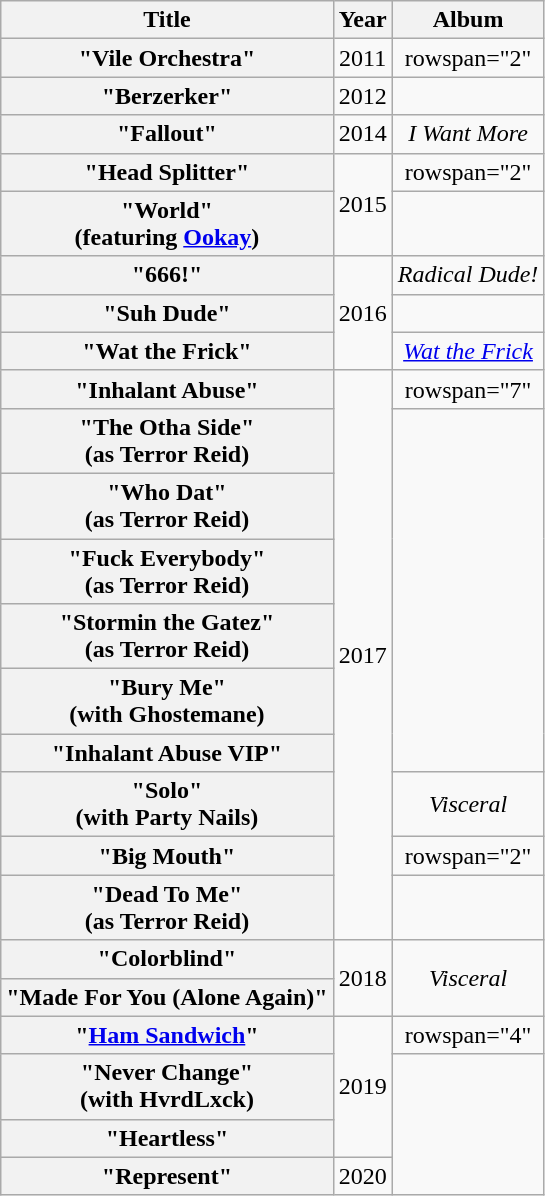<table class="wikitable plainrowheaders" style="text-align:center;">
<tr>
<th scope="col">Title</th>
<th scope="col">Year</th>
<th scope="col">Album</th>
</tr>
<tr>
<th scope="row">"Vile Orchestra"</th>
<td>2011</td>
<td>rowspan="2" </td>
</tr>
<tr>
<th scope="row">"Berzerker"</th>
<td>2012</td>
</tr>
<tr>
<th scope="row">"Fallout"</th>
<td>2014</td>
<td><em>I Want More</em></td>
</tr>
<tr>
<th scope="row">"Head Splitter"</th>
<td rowspan="2">2015</td>
<td>rowspan="2" </td>
</tr>
<tr>
<th scope="row">"World"<br><span>(featuring <a href='#'>Ookay</a>)</span></th>
</tr>
<tr>
<th scope="row">"666!"</th>
<td rowspan="3">2016</td>
<td><em>Radical Dude!</em></td>
</tr>
<tr>
<th scope="row">"Suh Dude"</th>
<td></td>
</tr>
<tr>
<th scope="row">"Wat the Frick"</th>
<td><em><a href='#'>Wat the Frick</a></em></td>
</tr>
<tr>
<th scope="row">"Inhalant Abuse"</th>
<td rowspan="10">2017</td>
<td>rowspan="7"  </td>
</tr>
<tr>
<th scope="row">"The Otha Side"<br><span>(as Terror Reid)</span></th>
</tr>
<tr>
<th scope="row">"Who Dat"<br><span>(as Terror Reid)</span></th>
</tr>
<tr>
<th scope="row">"Fuck Everybody"<br><span>(as Terror Reid)</span></th>
</tr>
<tr>
<th scope="row">"Stormin the Gatez"<br><span>(as Terror Reid)</span></th>
</tr>
<tr>
<th scope="row">"Bury Me"<br><span>(with Ghostemane)</span></th>
</tr>
<tr>
<th scope="row">"Inhalant Abuse VIP"</th>
</tr>
<tr>
<th scope="row">"Solo"<br><span>(with Party Nails)</span></th>
<td rowspan="1"><em>Visceral</em></td>
</tr>
<tr>
<th scope="row">"Big Mouth"</th>
<td>rowspan="2"  </td>
</tr>
<tr>
<th scope="row">"Dead To Me"<br><span>(as Terror Reid)</span></th>
</tr>
<tr>
<th scope="row">"Colorblind"</th>
<td rowspan="2">2018</td>
<td rowspan="2"><em>Visceral</em></td>
</tr>
<tr>
<th scope="row">"Made For You (Alone Again)"</th>
</tr>
<tr>
<th scope="row">"<a href='#'>Ham Sandwich</a>"</th>
<td rowspan="3">2019</td>
<td>rowspan="4" </td>
</tr>
<tr>
<th scope="row">"Never Change" <br><span>(with HvrdLxck)</span></th>
</tr>
<tr>
<th scope="row">"Heartless"</th>
</tr>
<tr>
<th scope="row">"Represent"</th>
<td>2020</td>
</tr>
</table>
